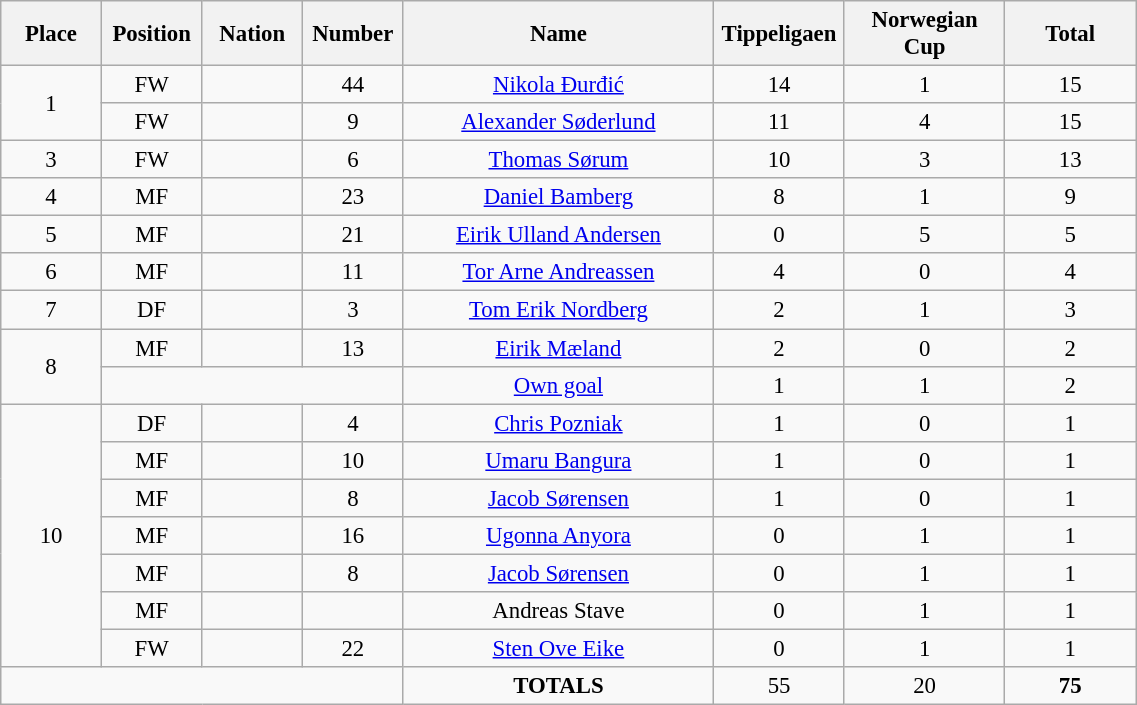<table class="wikitable" style="font-size: 95%; text-align: center;">
<tr>
<th width=60>Place</th>
<th width=60>Position</th>
<th width=60>Nation</th>
<th width=60>Number</th>
<th width=200>Name</th>
<th width=80>Tippeligaen</th>
<th width=100>Norwegian Cup</th>
<th width=80><strong>Total</strong></th>
</tr>
<tr>
<td rowspan="2">1</td>
<td>FW</td>
<td></td>
<td>44</td>
<td><a href='#'>Nikola Đurđić</a></td>
<td>14</td>
<td>1</td>
<td>15</td>
</tr>
<tr>
<td>FW</td>
<td></td>
<td>9</td>
<td><a href='#'>Alexander Søderlund</a></td>
<td>11</td>
<td>4</td>
<td>15</td>
</tr>
<tr>
<td>3</td>
<td>FW</td>
<td></td>
<td>6</td>
<td><a href='#'>Thomas Sørum</a></td>
<td>10</td>
<td>3</td>
<td>13</td>
</tr>
<tr>
<td>4</td>
<td>MF</td>
<td></td>
<td>23</td>
<td><a href='#'>Daniel Bamberg</a></td>
<td>8</td>
<td>1</td>
<td>9</td>
</tr>
<tr>
<td>5</td>
<td>MF</td>
<td></td>
<td>21</td>
<td><a href='#'>Eirik Ulland Andersen</a></td>
<td>0</td>
<td>5</td>
<td>5</td>
</tr>
<tr>
<td>6</td>
<td>MF</td>
<td></td>
<td>11</td>
<td><a href='#'>Tor Arne Andreassen</a></td>
<td>4</td>
<td>0</td>
<td>4</td>
</tr>
<tr>
<td>7</td>
<td>DF</td>
<td></td>
<td>3</td>
<td><a href='#'>Tom Erik Nordberg</a></td>
<td>2</td>
<td>1</td>
<td>3</td>
</tr>
<tr>
<td rowspan="2">8</td>
<td>MF</td>
<td></td>
<td>13</td>
<td><a href='#'>Eirik Mæland</a></td>
<td>2</td>
<td>0</td>
<td>2</td>
</tr>
<tr>
<td colspan="3"></td>
<td><a href='#'>Own goal</a></td>
<td>1</td>
<td>1</td>
<td>2</td>
</tr>
<tr>
<td rowspan="7">10</td>
<td>DF</td>
<td></td>
<td>4</td>
<td><a href='#'>Chris Pozniak</a></td>
<td>1</td>
<td>0</td>
<td>1</td>
</tr>
<tr>
<td>MF</td>
<td></td>
<td>10</td>
<td><a href='#'>Umaru Bangura</a></td>
<td>1</td>
<td>0</td>
<td>1</td>
</tr>
<tr>
<td>MF</td>
<td></td>
<td>8</td>
<td><a href='#'>Jacob Sørensen</a></td>
<td>1</td>
<td>0</td>
<td>1</td>
</tr>
<tr>
<td>MF</td>
<td></td>
<td>16</td>
<td><a href='#'>Ugonna Anyora</a></td>
<td>0</td>
<td>1</td>
<td>1</td>
</tr>
<tr>
<td>MF</td>
<td></td>
<td>8</td>
<td><a href='#'>Jacob Sørensen</a></td>
<td>0</td>
<td>1</td>
<td>1</td>
</tr>
<tr>
<td>MF</td>
<td></td>
<td></td>
<td>Andreas Stave</td>
<td>0</td>
<td>1</td>
<td>1</td>
</tr>
<tr>
<td>FW</td>
<td></td>
<td>22</td>
<td><a href='#'>Sten Ove Eike</a></td>
<td>0</td>
<td>1</td>
<td>1</td>
</tr>
<tr>
<td colspan="4"></td>
<td><strong>TOTALS</strong></td>
<td>55</td>
<td>20</td>
<td><strong>75</strong></td>
</tr>
</table>
